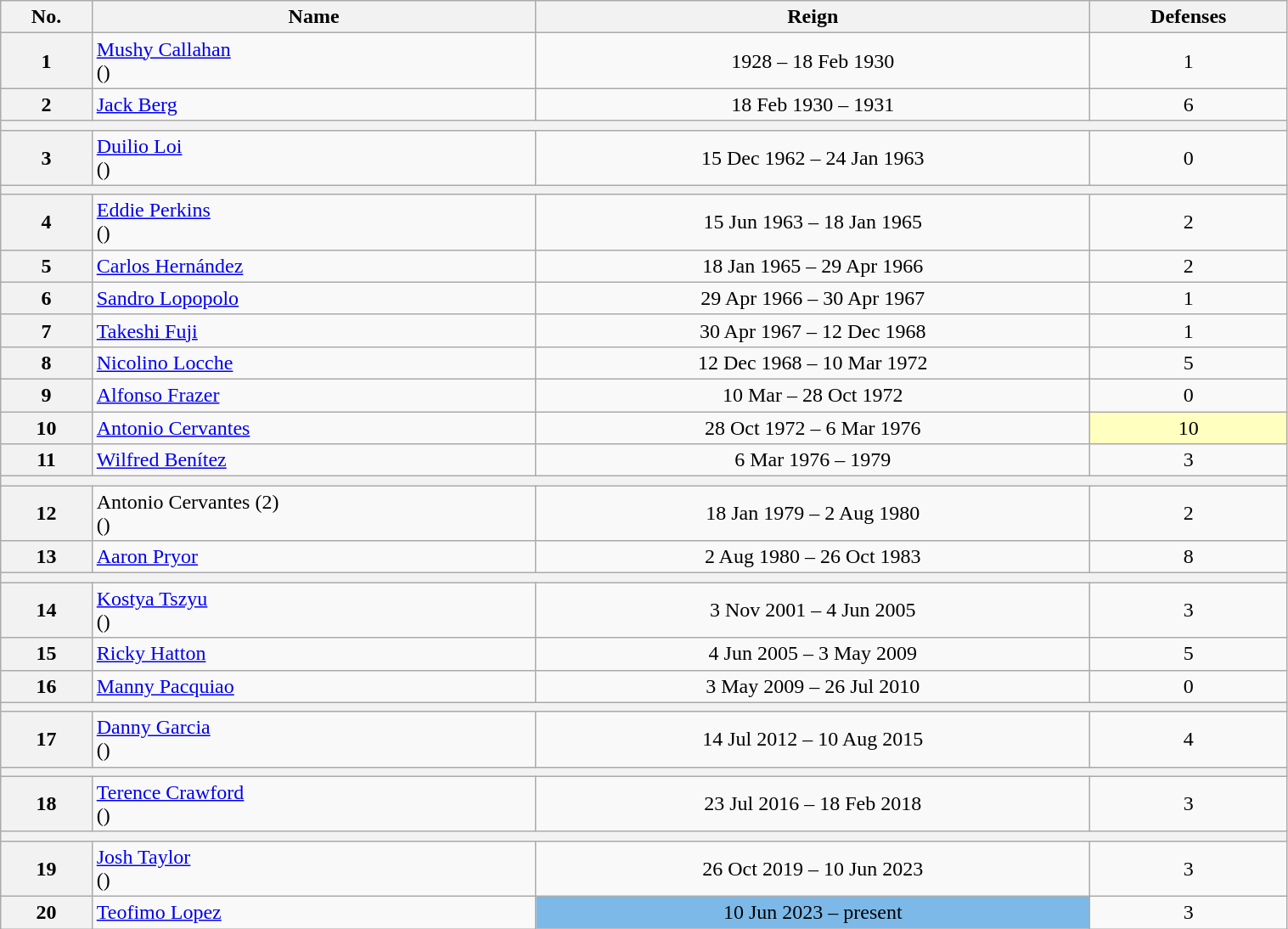<table class="wikitable sortable" style="width:80%;">
<tr>
<th>No.</th>
<th>Name</th>
<th>Reign</th>
<th>Defenses</th>
</tr>
<tr align=center>
<th>1</th>
<td align=left><a href='#'>Mushy Callahan</a><br>()</td>
<td>1928 – 18 Feb 1930</td>
<td>1</td>
</tr>
<tr align=center>
<th>2</th>
<td align=left><a href='#'>Jack Berg</a></td>
<td>18 Feb 1930 – 1931</td>
<td>6</td>
</tr>
<tr align=center>
<th colspan=4></th>
</tr>
<tr align=center>
<th>3</th>
<td align=left><a href='#'>Duilio Loi</a><br>()</td>
<td>15 Dec 1962 – 24 Jan 1963</td>
<td>0</td>
</tr>
<tr align=center>
<th colspan=4></th>
</tr>
<tr align=center>
<th>4</th>
<td align=left><a href='#'>Eddie Perkins</a><br>()</td>
<td>15 Jun 1963 – 18 Jan 1965</td>
<td>2</td>
</tr>
<tr align=center>
<th>5</th>
<td align=left><a href='#'>Carlos Hernández</a></td>
<td>18 Jan 1965 – 29 Apr 1966</td>
<td>2</td>
</tr>
<tr align=center>
<th>6</th>
<td align=left><a href='#'>Sandro Lopopolo</a></td>
<td>29 Apr 1966 – 30 Apr 1967</td>
<td>1</td>
</tr>
<tr align=center>
<th>7</th>
<td align=left><a href='#'>Takeshi Fuji</a></td>
<td>30 Apr 1967 – 12 Dec 1968</td>
<td>1</td>
</tr>
<tr align=center>
<th>8</th>
<td align=left><a href='#'>Nicolino Locche</a></td>
<td>12 Dec 1968 – 10 Mar 1972</td>
<td>5</td>
</tr>
<tr align=center>
<th>9</th>
<td align=left><a href='#'>Alfonso Frazer</a></td>
<td>10 Mar – 28 Oct 1972</td>
<td>0</td>
</tr>
<tr align=center>
<th>10</th>
<td align=left><a href='#'>Antonio Cervantes</a></td>
<td>28 Oct 1972 – 6 Mar 1976</td>
<td style="background:#ffffbf;">10</td>
</tr>
<tr align=center>
<th>11</th>
<td align=left><a href='#'>Wilfred Benítez</a></td>
<td>6 Mar 1976 – 1979</td>
<td>3</td>
</tr>
<tr align=center>
<th colspan=4></th>
</tr>
<tr align=center>
<th>12</th>
<td align=left>Antonio Cervantes (2)<br>()</td>
<td>18 Jan 1979 – 2 Aug 1980</td>
<td>2</td>
</tr>
<tr align=center>
<th>13</th>
<td align=left><a href='#'>Aaron Pryor</a></td>
<td>2 Aug 1980 – 26 Oct 1983</td>
<td>8</td>
</tr>
<tr align=center>
<th colspan=4></th>
</tr>
<tr align=center>
<th>14</th>
<td align=left><a href='#'>Kostya Tszyu</a><br>()</td>
<td>3 Nov 2001 – 4 Jun 2005</td>
<td>3</td>
</tr>
<tr align=center>
<th>15</th>
<td align=left><a href='#'>Ricky Hatton</a></td>
<td>4 Jun 2005 – 3 May 2009</td>
<td>5</td>
</tr>
<tr align=center>
<th>16</th>
<td align=left><a href='#'>Manny Pacquiao</a></td>
<td>3 May 2009 – 26 Jul 2010</td>
<td>0</td>
</tr>
<tr align=center>
<th colspan=4></th>
</tr>
<tr align=center>
<th>17</th>
<td align=left><a href='#'>Danny Garcia</a><br>()</td>
<td>14 Jul 2012 – 10 Aug 2015</td>
<td>4</td>
</tr>
<tr align=center>
<th colspan=4></th>
</tr>
<tr align=center>
<th>18</th>
<td align=left><a href='#'>Terence Crawford</a><br>()</td>
<td>23 Jul 2016 – 18 Feb 2018</td>
<td>3</td>
</tr>
<tr align=center>
<th colspan=4></th>
</tr>
<tr align=center>
<th>19</th>
<td align=left><a href='#'>Josh Taylor</a><br>()</td>
<td>26 Oct 2019 – 10 Jun 2023</td>
<td>3</td>
</tr>
<tr align=center>
<th>20</th>
<td align=left><a href='#'>Teofimo Lopez</a></td>
<td style="background:#7CB9E8;">10 Jun 2023 – present</td>
<td>3</td>
</tr>
</table>
